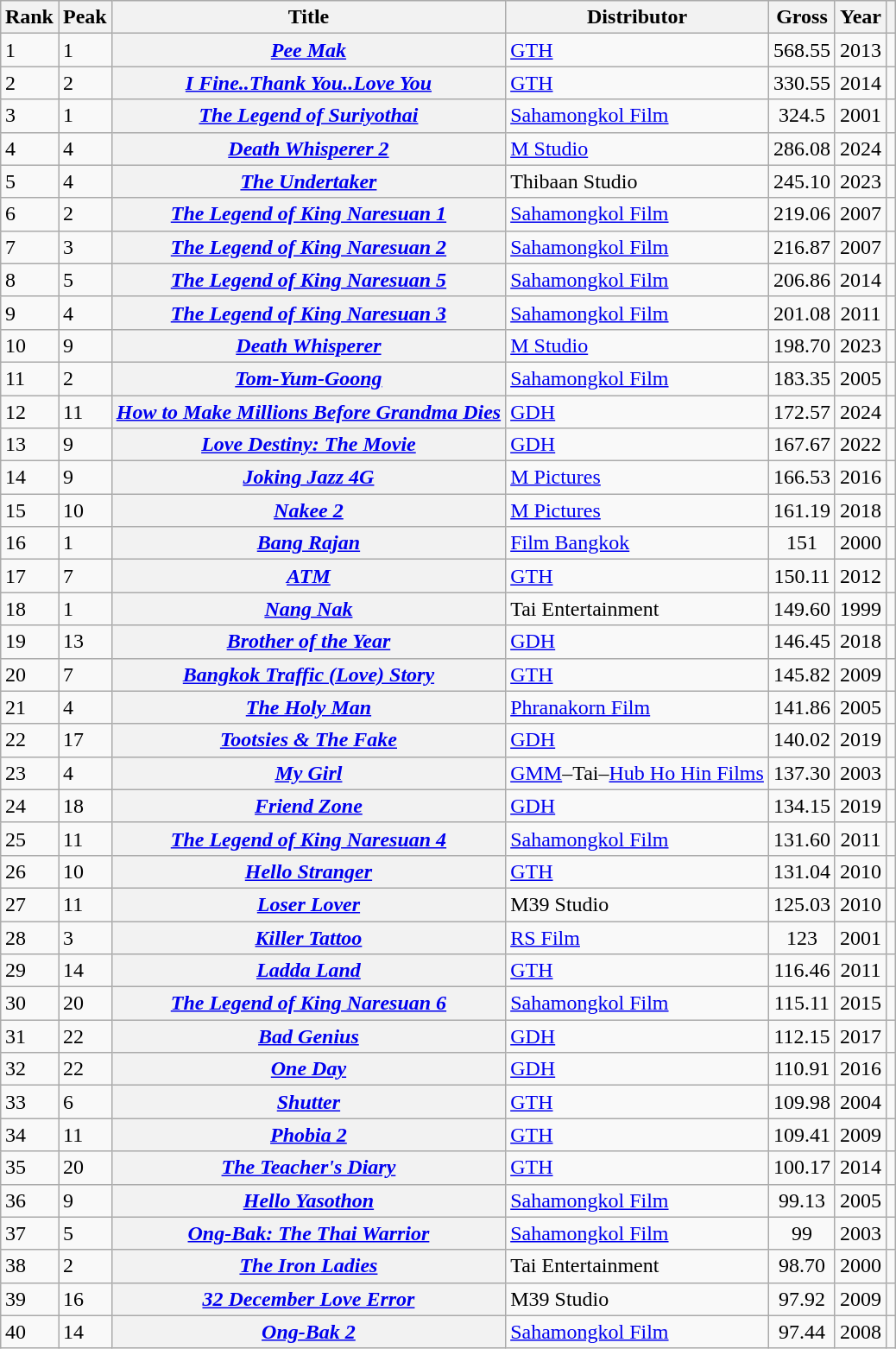<table class="wikitable sortable plainrowheaders" style="margin:auto; margin:auto;">
<tr>
<th scope="col">Rank</th>
<th scope="col">Peak</th>
<th scope="col">Title</th>
<th scope="col">Distributor</th>
<th scope="col">Gross<br></th>
<th scope="col">Year</th>
<th scope="col" class="unsortable"></th>
</tr>
<tr>
<td>1</td>
<td>1</td>
<th scope="row"><em><a href='#'>Pee Mak</a></em></th>
<td style="text-align:left;"><a href='#'>GTH</a></td>
<td style="text-align:center;">568.55</td>
<td style="text-align:center;">2013</td>
<td style="text-align:center;"></td>
</tr>
<tr>
<td>2</td>
<td>2</td>
<th scope="row"><em><a href='#'>I Fine..Thank You..Love You</a></em></th>
<td style="text-align:left;"><a href='#'>GTH</a></td>
<td style="text-align:center;">330.55</td>
<td style="text-align:center">2014</td>
<td style="text-align:center"></td>
</tr>
<tr>
<td>3</td>
<td>1</td>
<th scope="row"><em><a href='#'>The Legend of Suriyothai</a></em></th>
<td style="text-align:left;"><a href='#'>Sahamongkol Film</a></td>
<td style="text-align:center;">324.5</td>
<td style="text-align:center">2001</td>
<td style="text-align:center"></td>
</tr>
<tr>
<td>4</td>
<td>4</td>
<th scope="row"><em><a href='#'>Death Whisperer 2</a></em></th>
<td style="text-align:left;"><a href='#'>M Studio</a></td>
<td style="text-align:center;">286.08</td>
<td style="text-align:center;">2024</td>
<td style="text-align:center;"></td>
</tr>
<tr>
<td>5</td>
<td>4</td>
<th scope="row"><em><a href='#'>The Undertaker</a></em></th>
<td style="text-align:left;">Thibaan Studio</td>
<td style="text-align:center;">245.10</td>
<td style="text-align:center;">2023</td>
<td style="text-align:center;"></td>
</tr>
<tr>
<td>6</td>
<td>2</td>
<th scope="row"><em><a href='#'>The Legend of King Naresuan 1</a></em></th>
<td style="text-align:left;"><a href='#'>Sahamongkol Film</a></td>
<td style="text-align:center;">219.06</td>
<td style="text-align:center">2007</td>
<td style="text-align:center"></td>
</tr>
<tr>
<td>7</td>
<td>3</td>
<th scope="row"><em><a href='#'>The Legend of King Naresuan 2</a></em></th>
<td style="text-align:left;"><a href='#'>Sahamongkol Film</a></td>
<td style="text-align:center;">216.87</td>
<td style="text-align:center">2007</td>
<td style="text-align:center"></td>
</tr>
<tr>
<td>8</td>
<td>5</td>
<th scope="row"><em><a href='#'>The Legend of King Naresuan 5</a></em></th>
<td style="text-align:left;"><a href='#'>Sahamongkol Film</a></td>
<td style="text-align:center;">206.86</td>
<td style="text-align:center">2014</td>
<td style="text-align:center"></td>
</tr>
<tr>
<td>9</td>
<td>4</td>
<th scope="row"><em><a href='#'>The Legend of King Naresuan 3</a></em></th>
<td style="text-align:left;"><a href='#'>Sahamongkol Film</a></td>
<td style="text-align:center;">201.08</td>
<td style="text-align:center">2011</td>
<td style="text-align:center"></td>
</tr>
<tr>
<td>10</td>
<td>9</td>
<th scope="row"><em><a href='#'>Death Whisperer</a></em></th>
<td style="text-align:left;"><a href='#'>M Studio</a></td>
<td style="text-align:center;">198.70</td>
<td style="text-align:center;">2023</td>
<td style="text-align:center;"></td>
</tr>
<tr>
<td>11</td>
<td>2</td>
<th scope="row"><em><a href='#'>Tom-Yum-Goong</a></em></th>
<td style="text-align:left;"><a href='#'>Sahamongkol Film</a></td>
<td style="text-align:center;">183.35</td>
<td style="text-align:center">2005</td>
<td style="text-align:center"></td>
</tr>
<tr>
<td>12</td>
<td>11</td>
<th scope="row"><em><a href='#'>How to Make Millions Before Grandma Dies</a></em></th>
<td style="text-align:left;"><a href='#'>GDH</a></td>
<td style="text-align:center;">172.57</td>
<td style="text-align:center;">2024</td>
<td style="text-align:center;"></td>
</tr>
<tr>
<td>13</td>
<td>9</td>
<th scope="row"><em><a href='#'>Love Destiny: The Movie</a></em></th>
<td style="text-align:left;"><a href='#'>GDH</a></td>
<td style="text-align:center;">167.67</td>
<td style="text-align:center;">2022</td>
<td style="text-align:center;"></td>
</tr>
<tr>
<td>14</td>
<td>9</td>
<th scope="row"><em><a href='#'>Joking Jazz 4G</a></em></th>
<td style="text-align:left;"><a href='#'>M Pictures</a></td>
<td style="text-align:center;">166.53</td>
<td style="text-align:center;">2016</td>
<td style="text-align:center;"></td>
</tr>
<tr>
<td>15</td>
<td>10</td>
<th scope="row"><em><a href='#'>Nakee 2</a></em></th>
<td style="text-align:left;"><a href='#'>M Pictures</a></td>
<td style="text-align:center;">161.19</td>
<td style="text-align:center;">2018</td>
<td style="text-align:center;"></td>
</tr>
<tr>
<td>16</td>
<td>1</td>
<th scope="row"><em><a href='#'>Bang Rajan</a></em></th>
<td style="text-align:left;"><a href='#'>Film Bangkok</a></td>
<td style="text-align:center;">151</td>
<td style="text-align:center;">2000</td>
<td style="text-align:center;"></td>
</tr>
<tr>
<td>17</td>
<td>7</td>
<th scope="row"><em><a href='#'>ATM</a></em></th>
<td style="text-align:left;"><a href='#'>GTH</a></td>
<td style="text-align:center;">150.11</td>
<td style="text-align:center;">2012</td>
<td style="text-align:center;"></td>
</tr>
<tr>
<td>18</td>
<td>1</td>
<th scope="row"><em><a href='#'>Nang Nak</a></em></th>
<td style="text-align:left;">Tai Entertainment</td>
<td style="text-align:center;">149.60</td>
<td style="text-align:center;">1999</td>
<td style="text-align:center;"></td>
</tr>
<tr>
<td>19</td>
<td>13</td>
<th scope="row"><em><a href='#'>Brother of the Year</a></em></th>
<td style="text-align:left;"><a href='#'>GDH</a></td>
<td style="text-align:center;">146.45</td>
<td style="text-align:center;">2018</td>
<td style="text-align:center;"></td>
</tr>
<tr>
<td>20</td>
<td>7</td>
<th scope="row"><em><a href='#'>Bangkok Traffic (Love) Story</a></em></th>
<td style="text-align:left;"><a href='#'>GTH</a></td>
<td style="text-align:center;">145.82</td>
<td style="text-align:center;">2009</td>
<td style="text-align:center;"></td>
</tr>
<tr>
<td>21</td>
<td>4</td>
<th scope="row"><em><a href='#'>The Holy Man</a></em></th>
<td style="text-align:left;"><a href='#'>Phranakorn Film</a></td>
<td style="text-align:center;">141.86</td>
<td style="text-align:center;">2005</td>
<td style="text-align:center;"></td>
</tr>
<tr>
<td>22</td>
<td>17</td>
<th scope="row"><em><a href='#'>Tootsies & The Fake</a></em></th>
<td style="text-align:left;"><a href='#'>GDH</a></td>
<td style="text-align:center;">140.02</td>
<td style="text-align:center;">2019</td>
<td style="text-align:center;"></td>
</tr>
<tr>
<td>23</td>
<td>4</td>
<th scope="row"><em><a href='#'>My Girl</a></em></th>
<td style="text-align:left;"><a href='#'>GMM</a>–Tai–<a href='#'>Hub Ho Hin Films</a></td>
<td style="text-align:center;">137.30</td>
<td style="text-align:center;">2003</td>
<td style="text-align:center;"></td>
</tr>
<tr>
<td>24</td>
<td>18</td>
<th scope="row"><em><a href='#'>Friend Zone</a></em></th>
<td style="text-align:left;"><a href='#'>GDH</a></td>
<td style="text-align:center;">134.15</td>
<td style="text-align:center;">2019</td>
<td style="text-align:center;"></td>
</tr>
<tr>
<td>25</td>
<td>11</td>
<th scope="row"><em><a href='#'>The Legend of King Naresuan 4</a></em></th>
<td style="text-align:left;"><a href='#'>Sahamongkol Film</a></td>
<td style="text-align:center;">131.60</td>
<td style="text-align:center">2011</td>
<td style="text-align:center"></td>
</tr>
<tr>
<td>26</td>
<td>10</td>
<th scope="row"><em><a href='#'>Hello Stranger</a></em></th>
<td style="text-align:left;"><a href='#'>GTH</a></td>
<td style="text-align:center;">131.04</td>
<td style="text-align:center;">2010</td>
<td style="text-align:center;"></td>
</tr>
<tr>
<td>27</td>
<td>11</td>
<th scope="row"><em><a href='#'>Loser Lover</a></em></th>
<td style="text-align:left;">M39 Studio</td>
<td style="text-align:center;">125.03</td>
<td style="text-align:center;">2010</td>
<td style="text-align:center;"></td>
</tr>
<tr>
<td>28</td>
<td>3</td>
<th scope="row"><em><a href='#'>Killer Tattoo</a></em></th>
<td style="text-align:left;"><a href='#'>RS Film</a></td>
<td style="text-align:center;">123</td>
<td style="text-align:center;">2001</td>
<td style="text-align:center;"></td>
</tr>
<tr>
<td>29</td>
<td>14</td>
<th scope="row"><em><a href='#'>Ladda Land</a></em></th>
<td style="text-align:left;"><a href='#'>GTH</a></td>
<td style="text-align:center;">116.46</td>
<td style="text-align:center;">2011</td>
<td style="text-align:center;"></td>
</tr>
<tr>
<td>30</td>
<td>20</td>
<th scope="row"><em><a href='#'>The Legend of King Naresuan 6</a></em></th>
<td style="text-align:left;"><a href='#'>Sahamongkol Film</a></td>
<td style="text-align:center;">115.11</td>
<td style="text-align:center">2015</td>
<td style="text-align:center"></td>
</tr>
<tr>
<td>31</td>
<td>22</td>
<th scope="row"><em><a href='#'>Bad Genius</a></em></th>
<td style="text-align:left;"><a href='#'>GDH</a></td>
<td style="text-align:center;">112.15</td>
<td style="text-align:center;">2017</td>
<td style="text-align:center;"></td>
</tr>
<tr>
<td>32</td>
<td>22</td>
<th scope="row"><em><a href='#'>One Day</a></em></th>
<td style="text-align:left;"><a href='#'>GDH</a></td>
<td style="text-align:center;">110.91</td>
<td style="text-align:center;">2016</td>
<td style="text-align:center;"></td>
</tr>
<tr>
<td>33</td>
<td>6</td>
<th scope="row"><em><a href='#'>Shutter</a></em></th>
<td style="text-align:left;"><a href='#'>GTH</a></td>
<td style="text-align:center;">109.98</td>
<td style="text-align:center;">2004</td>
<td style="text-align:center;"></td>
</tr>
<tr>
<td>34</td>
<td>11</td>
<th scope="row"><em><a href='#'>Phobia 2</a></em></th>
<td style="text-align:left;"><a href='#'>GTH</a></td>
<td style="text-align:center;">109.41</td>
<td style="text-align:center;">2009</td>
<td style="text-align:center;"></td>
</tr>
<tr>
<td>35</td>
<td>20</td>
<th scope="row"><em><a href='#'>The Teacher's Diary</a></em></th>
<td style="text-align:left;"><a href='#'>GTH</a></td>
<td style="text-align:center;">100.17</td>
<td style="text-align:center;">2014</td>
<td style="text-align:center;"></td>
</tr>
<tr>
<td>36</td>
<td>9</td>
<th scope="row"><em><a href='#'>Hello Yasothon</a></em></th>
<td style="text-align:left;"><a href='#'>Sahamongkol Film</a></td>
<td style="text-align:center;">99.13</td>
<td style="text-align:center;">2005</td>
<td style="text-align:center;"></td>
</tr>
<tr>
<td>37</td>
<td>5</td>
<th scope="row"><em><a href='#'>Ong-Bak: The Thai Warrior</a></em></th>
<td style="text-align:left;"><a href='#'>Sahamongkol Film</a></td>
<td style="text-align:center;">99</td>
<td style="text-align:center;">2003</td>
<td style="text-align:center;"></td>
</tr>
<tr>
<td>38</td>
<td>2</td>
<th scope="row"><em><a href='#'>The Iron Ladies</a></em></th>
<td style="text-align:left;">Tai Entertainment</td>
<td style="text-align:center;">98.70</td>
<td style="text-align:center;">2000</td>
<td style="text-align:center;"></td>
</tr>
<tr>
<td>39</td>
<td>16</td>
<th scope="row"><em><a href='#'>32 December Love Error</a></em></th>
<td style="text-align:left;">M39 Studio</td>
<td style="text-align:center;">97.92</td>
<td style="text-align:center;">2009</td>
<td style="text-align:center;"></td>
</tr>
<tr>
<td>40</td>
<td>14</td>
<th scope="row"><em><a href='#'>Ong-Bak 2</a></em></th>
<td style="text-align:left;"><a href='#'>Sahamongkol Film</a></td>
<td style="text-align:center;">97.44</td>
<td style="text-align:center;">2008</td>
<td style="text-align:center;"></td>
</tr>
</table>
